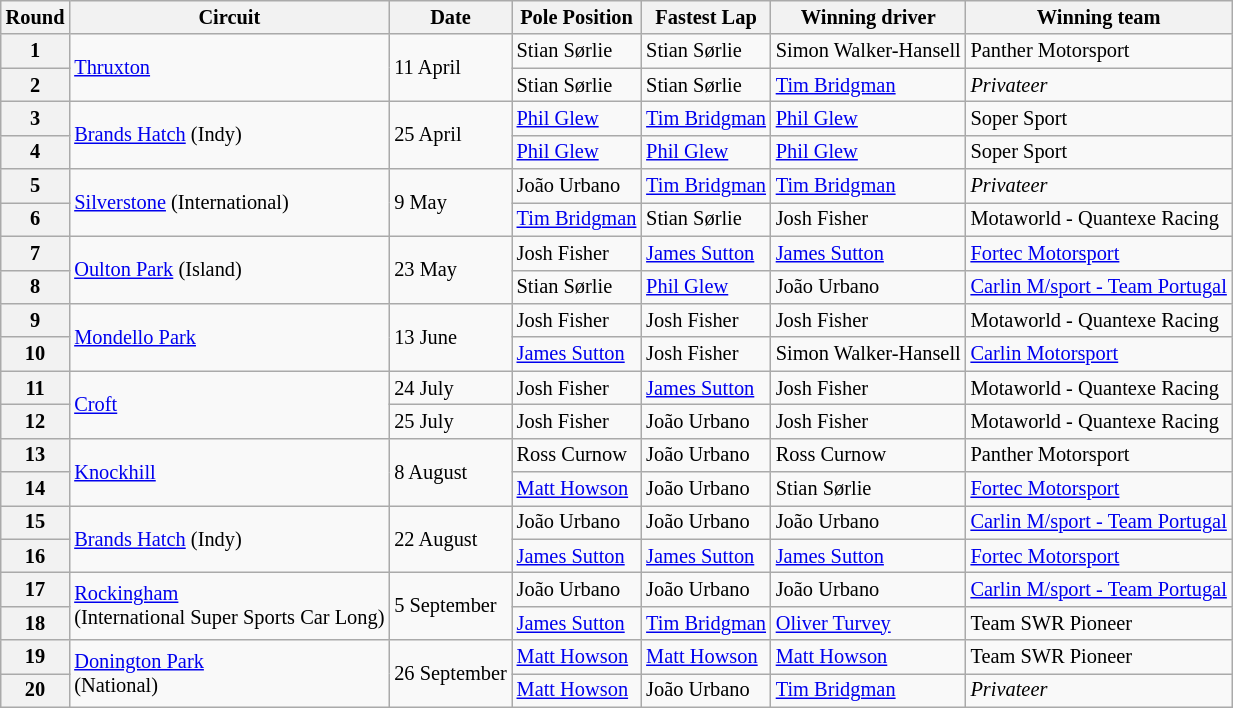<table class="wikitable" style="font-size: 85%;">
<tr>
<th>Round</th>
<th>Circuit</th>
<th>Date</th>
<th>Pole Position</th>
<th>Fastest Lap</th>
<th>Winning driver</th>
<th>Winning team</th>
</tr>
<tr>
<th>1</th>
<td rowspan=2><a href='#'>Thruxton</a></td>
<td rowspan=2>11 April</td>
<td> Stian Sørlie</td>
<td> Stian Sørlie</td>
<td nowrap> Simon Walker-Hansell</td>
<td>Panther Motorsport</td>
</tr>
<tr>
<th>2</th>
<td> Stian Sørlie</td>
<td> Stian Sørlie</td>
<td> <a href='#'>Tim Bridgman</a></td>
<td><em>Privateer</em></td>
</tr>
<tr>
<th>3</th>
<td rowspan=2><a href='#'>Brands Hatch</a> (Indy)</td>
<td rowspan=2>25 April</td>
<td> <a href='#'>Phil Glew</a></td>
<td> <a href='#'>Tim Bridgman</a></td>
<td> <a href='#'>Phil Glew</a></td>
<td>Soper Sport</td>
</tr>
<tr>
<th>4</th>
<td> <a href='#'>Phil Glew</a></td>
<td> <a href='#'>Phil Glew</a></td>
<td> <a href='#'>Phil Glew</a></td>
<td>Soper Sport</td>
</tr>
<tr>
<th>5</th>
<td rowspan=2><a href='#'>Silverstone</a> (International)</td>
<td rowspan=2>9 May</td>
<td> João Urbano</td>
<td nowrap> <a href='#'>Tim Bridgman</a></td>
<td nowrap> <a href='#'>Tim Bridgman</a></td>
<td><em>Privateer</em></td>
</tr>
<tr>
<th>6</th>
<td nowrap> <a href='#'>Tim Bridgman</a></td>
<td> Stian Sørlie</td>
<td> Josh Fisher</td>
<td>Motaworld - Quantexe Racing</td>
</tr>
<tr>
<th>7</th>
<td rowspan=2><a href='#'>Oulton Park</a> (Island)</td>
<td rowspan=2>23 May</td>
<td> Josh Fisher</td>
<td> <a href='#'>James Sutton</a></td>
<td> <a href='#'>James Sutton</a></td>
<td><a href='#'>Fortec Motorsport</a></td>
</tr>
<tr>
<th>8</th>
<td> Stian Sørlie</td>
<td> <a href='#'>Phil Glew</a></td>
<td> João Urbano</td>
<td><a href='#'>Carlin M/sport - Team Portugal</a></td>
</tr>
<tr>
<th>9</th>
<td rowspan=2><a href='#'>Mondello Park</a></td>
<td rowspan=2>13 June</td>
<td> Josh Fisher</td>
<td> Josh Fisher</td>
<td> Josh Fisher</td>
<td>Motaworld - Quantexe Racing</td>
</tr>
<tr>
<th>10</th>
<td> <a href='#'>James Sutton</a></td>
<td> Josh Fisher</td>
<td> Simon Walker-Hansell</td>
<td><a href='#'>Carlin Motorsport</a></td>
</tr>
<tr>
<th>11</th>
<td rowspan=2><a href='#'>Croft</a></td>
<td>24 July</td>
<td> Josh Fisher</td>
<td> <a href='#'>James Sutton</a></td>
<td> Josh Fisher</td>
<td>Motaworld - Quantexe Racing</td>
</tr>
<tr>
<th>12</th>
<td>25 July</td>
<td> Josh Fisher</td>
<td> João Urbano</td>
<td> Josh Fisher</td>
<td>Motaworld - Quantexe Racing</td>
</tr>
<tr>
<th>13</th>
<td rowspan=2><a href='#'>Knockhill</a></td>
<td rowspan=2>8 August</td>
<td> Ross Curnow</td>
<td> João Urbano</td>
<td> Ross Curnow</td>
<td>Panther Motorsport</td>
</tr>
<tr>
<th>14</th>
<td> <a href='#'>Matt Howson</a></td>
<td> João Urbano</td>
<td> Stian Sørlie</td>
<td><a href='#'>Fortec Motorsport</a></td>
</tr>
<tr>
<th>15</th>
<td rowspan=2><a href='#'>Brands Hatch</a> (Indy)</td>
<td rowspan=2>22 August</td>
<td> João Urbano</td>
<td> João Urbano</td>
<td> João Urbano</td>
<td nowrap><a href='#'>Carlin M/sport - Team Portugal</a></td>
</tr>
<tr>
<th>16</th>
<td> <a href='#'>James Sutton</a></td>
<td> <a href='#'>James Sutton</a></td>
<td> <a href='#'>James Sutton</a></td>
<td><a href='#'>Fortec Motorsport</a></td>
</tr>
<tr>
<th>17</th>
<td rowspan=2 nowrap><a href='#'>Rockingham</a><br>(International Super Sports Car Long)</td>
<td rowspan=2>5 September</td>
<td> João Urbano</td>
<td> João Urbano</td>
<td> João Urbano</td>
<td><a href='#'>Carlin M/sport - Team Portugal</a></td>
</tr>
<tr>
<th>18</th>
<td> <a href='#'>James Sutton</a></td>
<td> <a href='#'>Tim Bridgman</a></td>
<td> <a href='#'>Oliver Turvey</a></td>
<td>Team SWR Pioneer</td>
</tr>
<tr>
<th>19</th>
<td rowspan=2><a href='#'>Donington Park</a><br>(National)</td>
<td rowspan=2 nowrap>26 September</td>
<td> <a href='#'>Matt Howson</a></td>
<td> <a href='#'>Matt Howson</a></td>
<td> <a href='#'>Matt Howson</a></td>
<td>Team SWR Pioneer</td>
</tr>
<tr>
<th>20</th>
<td> <a href='#'>Matt Howson</a></td>
<td> João Urbano</td>
<td> <a href='#'>Tim Bridgman</a></td>
<td><em>Privateer</em></td>
</tr>
</table>
